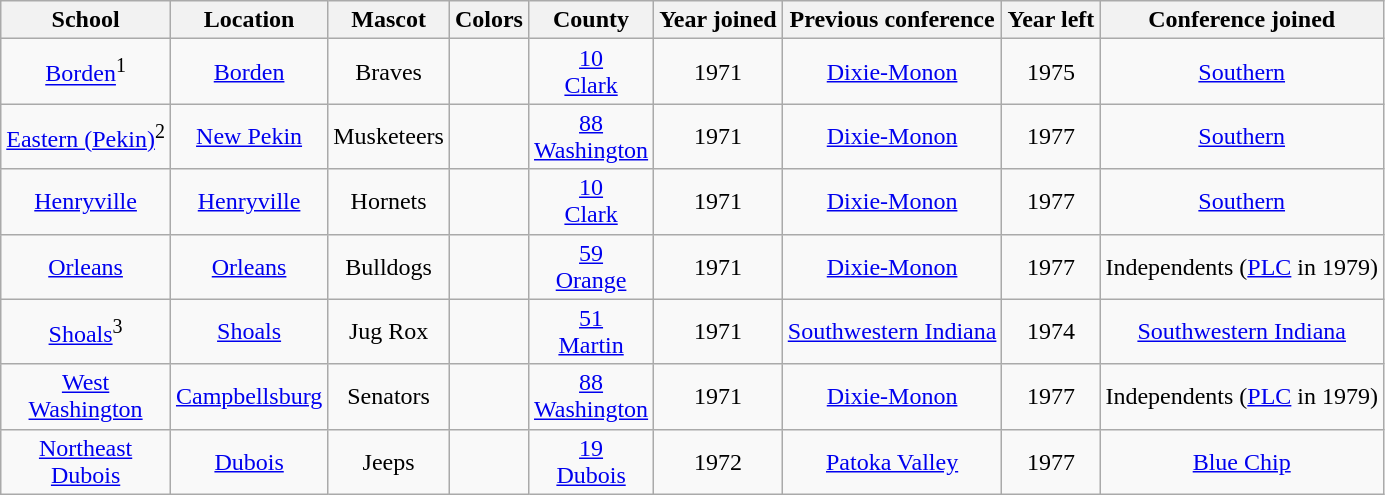<table class="wikitable" style="text-align:center;">
<tr>
<th>School</th>
<th>Location</th>
<th>Mascot</th>
<th>Colors</th>
<th>County</th>
<th>Year joined</th>
<th>Previous conference</th>
<th>Year left</th>
<th>Conference joined</th>
</tr>
<tr>
<td><a href='#'>Borden</a><sup>1</sup></td>
<td><a href='#'>Borden</a></td>
<td>Braves</td>
<td>  </td>
<td><a href='#'>10 <br> Clark</a></td>
<td>1971</td>
<td><a href='#'>Dixie-Monon</a></td>
<td>1975</td>
<td><a href='#'>Southern</a></td>
</tr>
<tr>
<td><a href='#'>Eastern (Pekin)</a><sup>2</sup></td>
<td><a href='#'>New Pekin</a></td>
<td>Musketeers</td>
<td>  </td>
<td><a href='#'>88 <br> Washington</a></td>
<td>1971</td>
<td><a href='#'>Dixie-Monon</a></td>
<td>1977</td>
<td><a href='#'>Southern</a></td>
</tr>
<tr>
<td><a href='#'>Henryville</a></td>
<td><a href='#'>Henryville</a></td>
<td>Hornets</td>
<td>  </td>
<td><a href='#'>10 <br> Clark</a></td>
<td>1971</td>
<td><a href='#'>Dixie-Monon</a></td>
<td>1977</td>
<td><a href='#'>Southern</a></td>
</tr>
<tr>
<td><a href='#'>Orleans</a></td>
<td><a href='#'>Orleans</a></td>
<td>Bulldogs</td>
<td>  </td>
<td><a href='#'>59 <br> Orange</a></td>
<td>1971</td>
<td><a href='#'>Dixie-Monon</a></td>
<td>1977</td>
<td>Independents (<a href='#'>PLC</a> in 1979)</td>
</tr>
<tr>
<td><a href='#'>Shoals</a><sup>3</sup></td>
<td><a href='#'>Shoals</a></td>
<td>Jug Rox</td>
<td> </td>
<td><a href='#'>51 <br> Martin</a></td>
<td>1971</td>
<td><a href='#'>Southwestern Indiana</a></td>
<td>1974</td>
<td><a href='#'>Southwestern Indiana</a></td>
</tr>
<tr>
<td><a href='#'>West <br> Washington</a></td>
<td><a href='#'>Campbellsburg</a></td>
<td>Senators</td>
<td>  </td>
<td><a href='#'>88 <br> Washington</a></td>
<td>1971</td>
<td><a href='#'>Dixie-Monon</a></td>
<td>1977</td>
<td>Independents (<a href='#'>PLC</a> in 1979)</td>
</tr>
<tr>
<td><a href='#'>Northeast <br> Dubois</a></td>
<td><a href='#'>Dubois</a></td>
<td>Jeeps</td>
<td>  </td>
<td><a href='#'>19 <br> Dubois</a></td>
<td>1972</td>
<td><a href='#'>Patoka Valley</a></td>
<td>1977</td>
<td><a href='#'>Blue Chip</a></td>
</tr>
</table>
